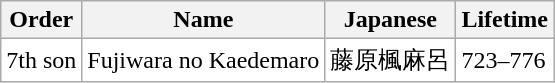<table class="wikitable" style="background-color:white">
<tr>
<th>Order</th>
<th>Name</th>
<th>Japanese</th>
<th>Lifetime</th>
</tr>
<tr>
<td>7th son</td>
<td>Fujiwara no Kaedemaro</td>
<td>藤原楓麻呂</td>
<td>723–776</td>
</tr>
</table>
